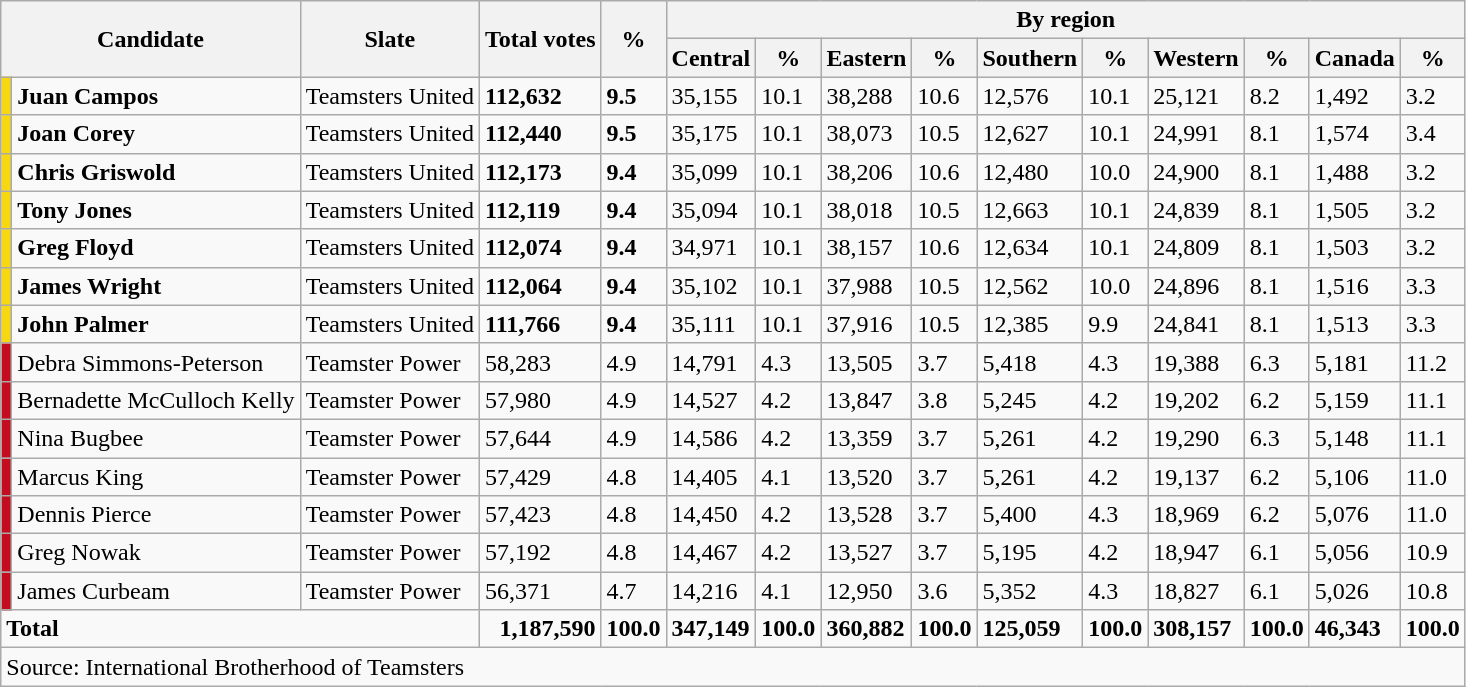<table class="wikitable defaultright col1left col2left col3left">
<tr>
<th rowspan=2 colspan=2>Candidate</th>
<th rowspan=2>Slate</th>
<th rowspan=2>Total votes</th>
<th rowspan=2>%</th>
<th colspan=10>By region</th>
</tr>
<tr>
<th>Central</th>
<th>%</th>
<th>Eastern</th>
<th>%</th>
<th>Southern</th>
<th>%</th>
<th>Western</th>
<th>%</th>
<th>Canada</th>
<th>%</th>
</tr>
<tr>
<td style="background: #F7D612"></td>
<td><strong>Juan Campos</strong></td>
<td style="white-space: nowrap">Teamsters United</td>
<td><strong>112,632</strong></td>
<td><strong>9.5</strong></td>
<td>35,155</td>
<td>10.1</td>
<td>38,288</td>
<td>10.6</td>
<td>12,576</td>
<td>10.1</td>
<td>25,121</td>
<td>8.2</td>
<td>1,492</td>
<td>3.2</td>
</tr>
<tr>
<td style="background: #F7D612"></td>
<td><strong>Joan Corey</strong></td>
<td>Teamsters United</td>
<td><strong>112,440</strong></td>
<td><strong>9.5</strong></td>
<td>35,175</td>
<td>10.1</td>
<td>38,073</td>
<td>10.5</td>
<td>12,627</td>
<td>10.1</td>
<td>24,991</td>
<td>8.1</td>
<td>1,574</td>
<td>3.4</td>
</tr>
<tr>
<td style="background: #F7D612"></td>
<td><strong>Chris Griswold</strong></td>
<td>Teamsters United</td>
<td><strong>112,173</strong></td>
<td><strong>9.4</strong></td>
<td>35,099</td>
<td>10.1</td>
<td>38,206</td>
<td>10.6</td>
<td>12,480</td>
<td>10.0</td>
<td>24,900</td>
<td>8.1</td>
<td>1,488</td>
<td>3.2</td>
</tr>
<tr>
<td style="background: #F7D612"></td>
<td><strong>Tony Jones</strong></td>
<td>Teamsters United</td>
<td><strong>112,119</strong></td>
<td><strong>9.4</strong></td>
<td>35,094</td>
<td>10.1</td>
<td>38,018</td>
<td>10.5</td>
<td>12,663</td>
<td>10.1</td>
<td>24,839</td>
<td>8.1</td>
<td>1,505</td>
<td>3.2</td>
</tr>
<tr>
<td style="background: #F7D612"></td>
<td><strong>Greg Floyd</strong></td>
<td>Teamsters United</td>
<td><strong>112,074</strong></td>
<td><strong>9.4</strong></td>
<td>34,971</td>
<td>10.1</td>
<td>38,157</td>
<td>10.6</td>
<td>12,634</td>
<td>10.1</td>
<td>24,809</td>
<td>8.1</td>
<td>1,503</td>
<td>3.2</td>
</tr>
<tr>
<td style="background: #F7D612"></td>
<td><strong>James Wright</strong></td>
<td>Teamsters United</td>
<td><strong>112,064</strong></td>
<td><strong>9.4</strong></td>
<td>35,102</td>
<td>10.1</td>
<td>37,988</td>
<td>10.5</td>
<td>12,562</td>
<td>10.0</td>
<td>24,896</td>
<td>8.1</td>
<td>1,516</td>
<td>3.3</td>
</tr>
<tr>
<td style="background: #F7D612"></td>
<td><strong>John Palmer</strong></td>
<td>Teamsters United</td>
<td><strong>111,766</strong></td>
<td><strong>9.4</strong></td>
<td>35,111</td>
<td>10.1</td>
<td>37,916</td>
<td>10.5</td>
<td>12,385</td>
<td>9.9</td>
<td>24,841</td>
<td>8.1</td>
<td>1,513</td>
<td>3.3</td>
</tr>
<tr>
<td style="background: #C40C1F"></td>
<td>Debra Simmons-Peterson</td>
<td>Teamster Power</td>
<td>58,283</td>
<td>4.9</td>
<td>14,791</td>
<td>4.3</td>
<td>13,505</td>
<td>3.7</td>
<td>5,418</td>
<td>4.3</td>
<td>19,388</td>
<td>6.3</td>
<td>5,181</td>
<td>11.2</td>
</tr>
<tr>
<td style="background: #C40C1F"></td>
<td>Bernadette McCulloch Kelly</td>
<td>Teamster Power</td>
<td>57,980</td>
<td>4.9</td>
<td>14,527</td>
<td>4.2</td>
<td>13,847</td>
<td>3.8</td>
<td>5,245</td>
<td>4.2</td>
<td>19,202</td>
<td>6.2</td>
<td>5,159</td>
<td>11.1</td>
</tr>
<tr>
<td style="background: #C40C1F"></td>
<td>Nina Bugbee</td>
<td>Teamster Power</td>
<td>57,644</td>
<td>4.9</td>
<td>14,586</td>
<td>4.2</td>
<td>13,359</td>
<td>3.7</td>
<td>5,261</td>
<td>4.2</td>
<td>19,290</td>
<td>6.3</td>
<td>5,148</td>
<td>11.1</td>
</tr>
<tr>
<td style="background: #C40C1F"></td>
<td>Marcus King</td>
<td>Teamster Power</td>
<td>57,429</td>
<td>4.8</td>
<td>14,405</td>
<td>4.1</td>
<td>13,520</td>
<td>3.7</td>
<td>5,261</td>
<td>4.2</td>
<td>19,137</td>
<td>6.2</td>
<td>5,106</td>
<td>11.0</td>
</tr>
<tr>
<td style="background: #C40C1F"></td>
<td>Dennis Pierce</td>
<td>Teamster Power</td>
<td>57,423</td>
<td>4.8</td>
<td>14,450</td>
<td>4.2</td>
<td>13,528</td>
<td>3.7</td>
<td>5,400</td>
<td>4.3</td>
<td>18,969</td>
<td>6.2</td>
<td>5,076</td>
<td>11.0</td>
</tr>
<tr>
<td style="background: #C40C1F"></td>
<td>Greg Nowak</td>
<td>Teamster Power</td>
<td>57,192</td>
<td>4.8</td>
<td>14,467</td>
<td>4.2</td>
<td>13,527</td>
<td>3.7</td>
<td>5,195</td>
<td>4.2</td>
<td>18,947</td>
<td>6.1</td>
<td>5,056</td>
<td>10.9</td>
</tr>
<tr>
<td style="background: #C40C1F"></td>
<td>James Curbeam</td>
<td>Teamster Power</td>
<td>56,371</td>
<td>4.7</td>
<td>14,216</td>
<td>4.1</td>
<td>12,950</td>
<td>3.6</td>
<td>5,352</td>
<td>4.3</td>
<td>18,827</td>
<td>6.1</td>
<td>5,026</td>
<td>10.8</td>
</tr>
<tr style="font-weight: bold">
<td colspan=3>Total</td>
<td style="text-align: right">1,187,590</td>
<td style="text-align: right">100.0</td>
<td>347,149</td>
<td>100.0</td>
<td>360,882</td>
<td>100.0</td>
<td>125,059</td>
<td>100.0</td>
<td>308,157</td>
<td>100.0</td>
<td>46,343</td>
<td>100.0</td>
</tr>
<tr>
<td colspan=15>Source: International Brotherhood of Teamsters</td>
</tr>
</table>
